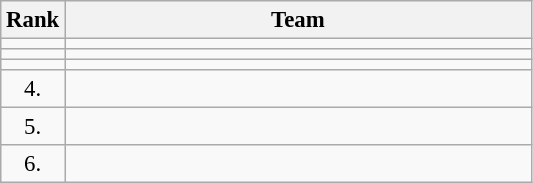<table class="wikitable" style="font-size:95%;">
<tr>
<th>Rank</th>
<th align="left" style="width: 20em">Team</th>
</tr>
<tr>
<td align="center"></td>
<td></td>
</tr>
<tr>
<td align="center"></td>
<td></td>
</tr>
<tr>
<td align="center"></td>
<td></td>
</tr>
<tr>
<td rowspan=1 align="center">4.</td>
<td></td>
</tr>
<tr>
<td rowspan=1 align="center">5.</td>
<td></td>
</tr>
<tr>
<td rowspan=1 align="center">6.</td>
<td></td>
</tr>
</table>
